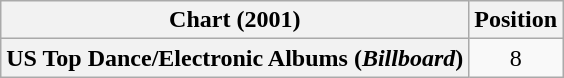<table class="wikitable plainrowheaders" style="text-align:center">
<tr>
<th scope="col">Chart (2001)</th>
<th scope="col">Position</th>
</tr>
<tr>
<th scope="row">US Top Dance/Electronic Albums (<em>Billboard</em>)</th>
<td>8</td>
</tr>
</table>
